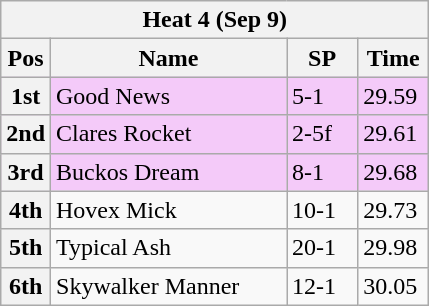<table class="wikitable">
<tr>
<th colspan="6">Heat 4 (Sep 9)</th>
</tr>
<tr>
<th width=20>Pos</th>
<th width=150>Name</th>
<th width=40>SP</th>
<th width=40>Time</th>
</tr>
<tr style="background: #f4caf9;">
<th>1st</th>
<td>Good News</td>
<td>5-1</td>
<td>29.59</td>
</tr>
<tr style="background: #f4caf9;">
<th>2nd</th>
<td>Clares Rocket</td>
<td>2-5f</td>
<td>29.61</td>
</tr>
<tr style="background: #f4caf9;">
<th>3rd</th>
<td>Buckos Dream</td>
<td>8-1</td>
<td>29.68</td>
</tr>
<tr>
<th>4th</th>
<td>Hovex Mick</td>
<td>10-1</td>
<td>29.73</td>
</tr>
<tr>
<th>5th</th>
<td>Typical Ash</td>
<td>20-1</td>
<td>29.98</td>
</tr>
<tr>
<th>6th</th>
<td>Skywalker Manner</td>
<td>12-1</td>
<td>30.05</td>
</tr>
</table>
